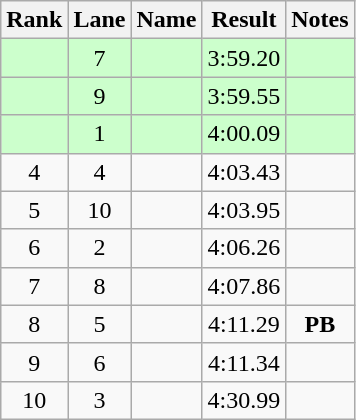<table class="wikitable" style="text-align:center">
<tr>
<th>Rank</th>
<th>Lane</th>
<th>Name</th>
<th>Result</th>
<th>Notes</th>
</tr>
<tr bgcolor=ccffcc>
<td></td>
<td>7</td>
<td align="left"></td>
<td>3:59.20</td>
<td></td>
</tr>
<tr bgcolor=ccffcc>
<td></td>
<td>9</td>
<td align="left"></td>
<td>3:59.55</td>
<td></td>
</tr>
<tr bgcolor=ccffcc>
<td></td>
<td>1</td>
<td align="left"></td>
<td>4:00.09</td>
<td></td>
</tr>
<tr>
<td>4</td>
<td>4</td>
<td align="left"></td>
<td>4:03.43</td>
<td></td>
</tr>
<tr>
<td>5</td>
<td>10</td>
<td align="left"></td>
<td>4:03.95</td>
<td></td>
</tr>
<tr>
<td>6</td>
<td>2</td>
<td align="left"></td>
<td>4:06.26</td>
<td></td>
</tr>
<tr>
<td>7</td>
<td>8</td>
<td align="left"></td>
<td>4:07.86</td>
<td></td>
</tr>
<tr>
<td>8</td>
<td>5</td>
<td align="left"></td>
<td>4:11.29</td>
<td><strong>PB</strong></td>
</tr>
<tr>
<td>9</td>
<td>6</td>
<td align="left"></td>
<td>4:11.34</td>
<td></td>
</tr>
<tr>
<td>10</td>
<td>3</td>
<td align="left"></td>
<td>4:30.99</td>
<td></td>
</tr>
</table>
